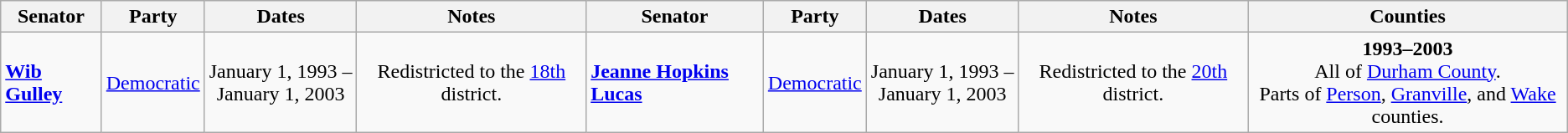<table class=wikitable style="text-align:center">
<tr>
<th>Senator</th>
<th>Party</th>
<th>Dates</th>
<th>Notes</th>
<th>Senator</th>
<th>Party</th>
<th>Dates</th>
<th>Notes</th>
<th>Counties</th>
</tr>
<tr style="height:3em">
<td align=left><strong><a href='#'>Wib Gulley</a></strong></td>
<td><a href='#'>Democratic</a></td>
<td nowrap>January 1, 1993 – <br> January 1, 2003</td>
<td>Redistricted to the <a href='#'>18th</a> district.</td>
<td align=left><strong><a href='#'>Jeanne Hopkins Lucas</a></strong></td>
<td><a href='#'>Democratic</a></td>
<td nowrap>January 1, 1993 – <br> January 1, 2003</td>
<td>Redistricted to the <a href='#'>20th</a> district.</td>
<td><strong>1993–2003</strong><br> All of <a href='#'>Durham County</a>. <br> Parts of <a href='#'>Person</a>, <a href='#'>Granville</a>, and <a href='#'>Wake</a> counties.</td>
</tr>
</table>
